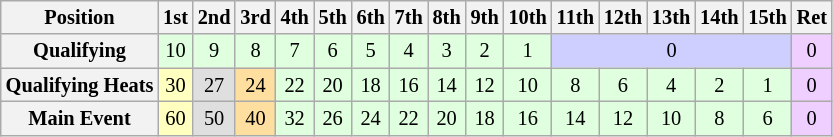<table class="wikitable" style="font-size:85%; text-align:center">
<tr>
<th>Position</th>
<th>1st</th>
<th>2nd</th>
<th>3rd</th>
<th>4th</th>
<th>5th</th>
<th>6th</th>
<th>7th</th>
<th>8th</th>
<th>9th</th>
<th>10th</th>
<th>11th</th>
<th>12th</th>
<th>13th</th>
<th>14th</th>
<th>15th</th>
<th>Ret</th>
</tr>
<tr>
<th>Qualifying</th>
<td style="background:#dfffdf;">10</td>
<td style="background:#dfffdf;">9</td>
<td style="background:#dfffdf;">8</td>
<td style="background:#dfffdf;">7</td>
<td style="background:#dfffdf;">6</td>
<td style="background:#dfffdf;">5</td>
<td style="background:#dfffdf;">4</td>
<td style="background:#dfffdf;">3</td>
<td style="background:#dfffdf;">2</td>
<td style="background:#dfffdf;">1</td>
<td colspan="5"  style="background:#cfcfff;">0</td>
<td style="background:#efcfff;">0</td>
</tr>
<tr>
<th>Qualifying Heats</th>
<td style="background:#ffffbf;">30</td>
<td style="background:#dfdfdf;">27</td>
<td style="background:#ffdf9f;">24</td>
<td style="background:#dfffdf;">22</td>
<td style="background:#dfffdf;">20</td>
<td style="background:#dfffdf;">18</td>
<td style="background:#dfffdf;">16</td>
<td style="background:#dfffdf;">14</td>
<td style="background:#dfffdf;">12</td>
<td style="background:#dfffdf;">10</td>
<td style="background:#dfffdf;">8</td>
<td style="background:#dfffdf;">6</td>
<td style="background:#dfffdf;">4</td>
<td style="background:#dfffdf;">2</td>
<td style="background:#dfffdf;">1</td>
<td style="background:#efcfff;">0</td>
</tr>
<tr>
<th>Main Event</th>
<td style="background:#ffffbf;">60</td>
<td style="background:#dfdfdf;">50</td>
<td style="background:#ffdf9f;">40</td>
<td style="background:#dfffdf;">32</td>
<td style="background:#dfffdf;">26</td>
<td style="background:#dfffdf;">24</td>
<td style="background:#dfffdf;">22</td>
<td style="background:#dfffdf;">20</td>
<td style="background:#dfffdf;">18</td>
<td style="background:#dfffdf;">16</td>
<td style="background:#dfffdf;">14</td>
<td style="background:#dfffdf;">12</td>
<td style="background:#dfffdf;">10</td>
<td style="background:#dfffdf;">8</td>
<td style="background:#dfffdf;">6</td>
<td style="background:#efcfff;">0</td>
</tr>
</table>
